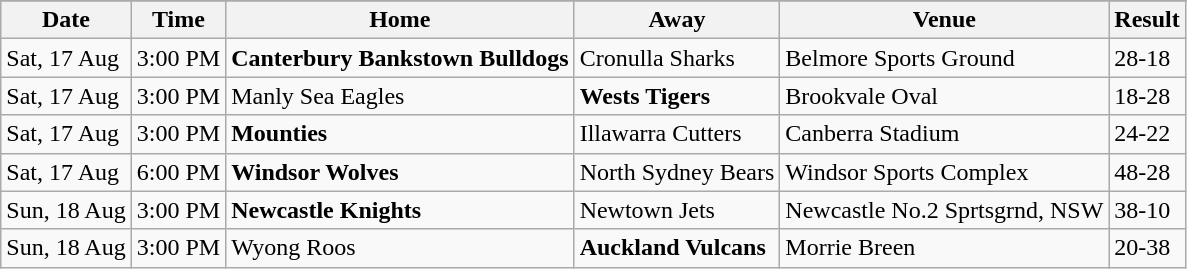<table align="center" class="wikitable">
<tr bgcolor="#FF0033">
</tr>
<tr>
<th>Date</th>
<th>Time</th>
<th>Home</th>
<th>Away</th>
<th>Venue</th>
<th>Result</th>
</tr>
<tr>
<td>Sat, 17 Aug</td>
<td>3:00 PM</td>
<td><strong>Canterbury Bankstown Bulldogs</strong></td>
<td>Cronulla Sharks</td>
<td>Belmore Sports Ground</td>
<td>28-18</td>
</tr>
<tr>
<td>Sat, 17 Aug</td>
<td>3:00 PM</td>
<td>Manly Sea Eagles</td>
<td><strong>Wests Tigers</strong></td>
<td>Brookvale Oval</td>
<td>18-28</td>
</tr>
<tr>
<td>Sat, 17 Aug</td>
<td>3:00 PM</td>
<td><strong>Mounties</strong></td>
<td>Illawarra Cutters</td>
<td>Canberra Stadium</td>
<td>24-22</td>
</tr>
<tr>
<td>Sat, 17 Aug</td>
<td>6:00 PM</td>
<td><strong>Windsor Wolves</strong></td>
<td>North Sydney Bears</td>
<td>Windsor Sports Complex</td>
<td>48-28</td>
</tr>
<tr>
<td>Sun, 18 Aug</td>
<td>3:00 PM</td>
<td><strong>Newcastle Knights</strong></td>
<td>Newtown Jets</td>
<td>Newcastle No.2 Sprtsgrnd, NSW</td>
<td>38-10</td>
</tr>
<tr>
<td>Sun, 18 Aug</td>
<td>3:00 PM</td>
<td>Wyong Roos</td>
<td><strong>Auckland Vulcans</strong></td>
<td>Morrie Breen</td>
<td>20-38</td>
</tr>
</table>
